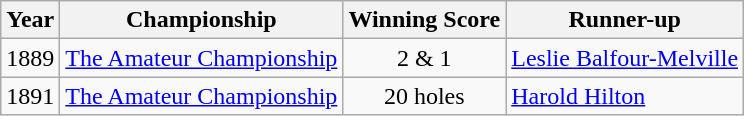<table class="wikitable">
<tr>
<th>Year</th>
<th>Championship</th>
<th>Winning Score</th>
<th>Runner-up</th>
</tr>
<tr>
<td>1889</td>
<td><a href='#'>The Amateur Championship</a></td>
<td align=center>2 & 1</td>
<td> <a href='#'>Leslie Balfour-Melville</a></td>
</tr>
<tr>
<td>1891</td>
<td><a href='#'>The Amateur Championship</a></td>
<td align=center>20 holes</td>
<td> <a href='#'>Harold Hilton</a></td>
</tr>
</table>
